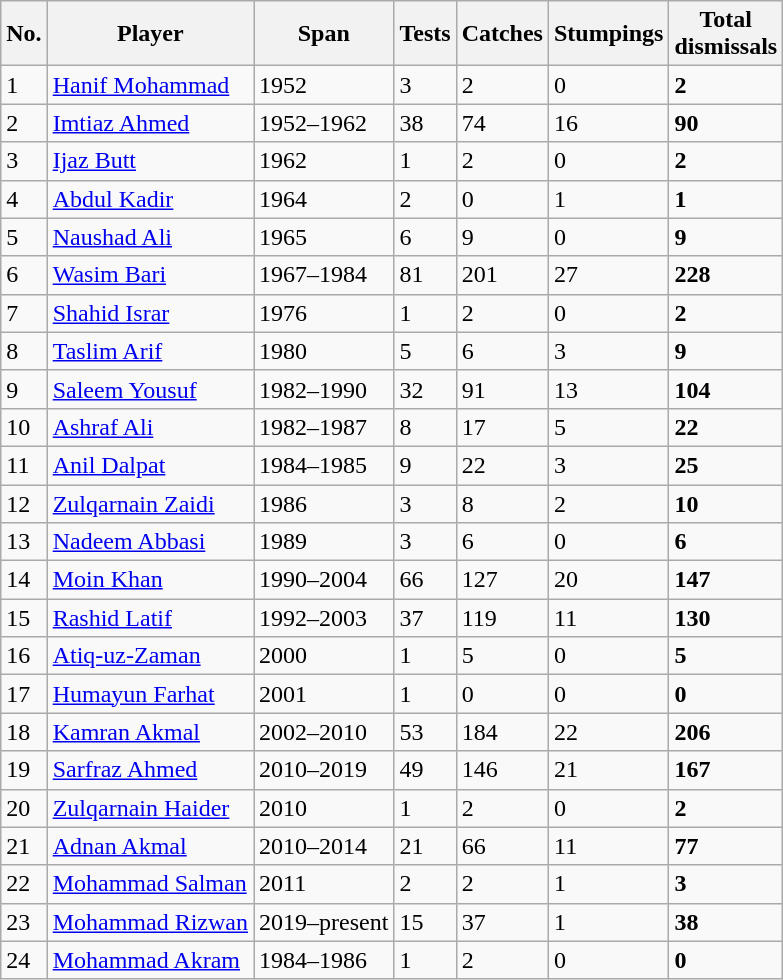<table class="wikitable sortable">
<tr>
<th>No.</th>
<th>Player</th>
<th>Span</th>
<th>Tests</th>
<th>Catches</th>
<th>Stumpings</th>
<th>Total<br>dismissals</th>
</tr>
<tr>
<td>1</td>
<td><a href='#'>Hanif Mohammad</a></td>
<td>1952</td>
<td>3</td>
<td>2</td>
<td>0</td>
<td><strong>2</strong></td>
</tr>
<tr>
<td>2</td>
<td><a href='#'>Imtiaz Ahmed</a></td>
<td>1952–1962</td>
<td>38</td>
<td>74</td>
<td>16</td>
<td><strong>90</strong></td>
</tr>
<tr>
<td>3</td>
<td><a href='#'>Ijaz Butt</a></td>
<td>1962</td>
<td>1</td>
<td>2</td>
<td>0</td>
<td><strong>2</strong></td>
</tr>
<tr>
<td>4</td>
<td><a href='#'>Abdul Kadir</a></td>
<td>1964</td>
<td>2</td>
<td>0</td>
<td>1</td>
<td><strong>1</strong></td>
</tr>
<tr>
<td>5</td>
<td><a href='#'>Naushad Ali</a></td>
<td>1965</td>
<td>6</td>
<td>9</td>
<td>0</td>
<td><strong>9</strong></td>
</tr>
<tr>
<td>6</td>
<td><a href='#'>Wasim Bari</a></td>
<td>1967–1984</td>
<td>81</td>
<td>201</td>
<td>27</td>
<td><strong>228</strong></td>
</tr>
<tr>
<td>7</td>
<td><a href='#'>Shahid Israr</a></td>
<td>1976</td>
<td>1</td>
<td>2</td>
<td>0</td>
<td><strong>2</strong></td>
</tr>
<tr>
<td>8</td>
<td><a href='#'>Taslim Arif</a></td>
<td>1980</td>
<td>5</td>
<td>6</td>
<td>3</td>
<td><strong>9</strong></td>
</tr>
<tr>
<td>9</td>
<td><a href='#'>Saleem Yousuf</a></td>
<td>1982–1990</td>
<td>32</td>
<td>91</td>
<td>13</td>
<td><strong>104</strong></td>
</tr>
<tr>
<td>10</td>
<td><a href='#'>Ashraf Ali</a></td>
<td>1982–1987</td>
<td>8</td>
<td>17</td>
<td>5</td>
<td><strong>22</strong></td>
</tr>
<tr>
<td>11</td>
<td><a href='#'>Anil Dalpat</a></td>
<td>1984–1985</td>
<td>9</td>
<td>22</td>
<td>3</td>
<td><strong>25</strong></td>
</tr>
<tr>
<td>12</td>
<td><a href='#'>Zulqarnain Zaidi</a></td>
<td>1986</td>
<td>3</td>
<td>8</td>
<td>2</td>
<td><strong>10</strong></td>
</tr>
<tr>
<td>13</td>
<td><a href='#'>Nadeem Abbasi</a></td>
<td>1989</td>
<td>3</td>
<td>6</td>
<td>0</td>
<td><strong>6</strong></td>
</tr>
<tr>
<td>14</td>
<td><a href='#'>Moin Khan</a></td>
<td>1990–2004</td>
<td>66</td>
<td>127</td>
<td>20</td>
<td><strong>147</strong></td>
</tr>
<tr>
<td>15</td>
<td><a href='#'>Rashid Latif</a></td>
<td>1992–2003</td>
<td>37</td>
<td>119</td>
<td>11</td>
<td><strong>130</strong></td>
</tr>
<tr>
<td>16</td>
<td><a href='#'>Atiq-uz-Zaman</a></td>
<td>2000</td>
<td>1</td>
<td>5</td>
<td>0</td>
<td><strong>5</strong></td>
</tr>
<tr>
<td>17</td>
<td><a href='#'>Humayun Farhat</a></td>
<td>2001</td>
<td>1</td>
<td>0</td>
<td>0</td>
<td><strong>0</strong></td>
</tr>
<tr>
<td>18</td>
<td><a href='#'>Kamran Akmal</a></td>
<td>2002–2010</td>
<td>53</td>
<td>184</td>
<td>22</td>
<td><strong>206</strong></td>
</tr>
<tr>
<td>19</td>
<td><a href='#'>Sarfraz Ahmed</a></td>
<td>2010–2019</td>
<td>49</td>
<td>146</td>
<td>21</td>
<td><strong>167</strong></td>
</tr>
<tr>
<td>20</td>
<td><a href='#'>Zulqarnain Haider</a></td>
<td>2010</td>
<td>1</td>
<td>2</td>
<td>0</td>
<td><strong>2</strong></td>
</tr>
<tr>
<td>21</td>
<td><a href='#'>Adnan Akmal</a></td>
<td>2010–2014</td>
<td>21</td>
<td>66</td>
<td>11</td>
<td><strong>77</strong></td>
</tr>
<tr>
<td>22</td>
<td><a href='#'>Mohammad Salman</a></td>
<td>2011</td>
<td>2</td>
<td>2</td>
<td>1</td>
<td><strong>3</strong></td>
</tr>
<tr>
<td>23</td>
<td><a href='#'>Mohammad Rizwan</a></td>
<td>2019–present</td>
<td>15</td>
<td>37</td>
<td>1</td>
<td><strong>38</strong></td>
</tr>
<tr>
<td>24</td>
<td><a href='#'>Mohammad Akram</a></td>
<td>1984–1986</td>
<td>1</td>
<td>2</td>
<td>0</td>
<td><strong>0</strong></td>
</tr>
</table>
